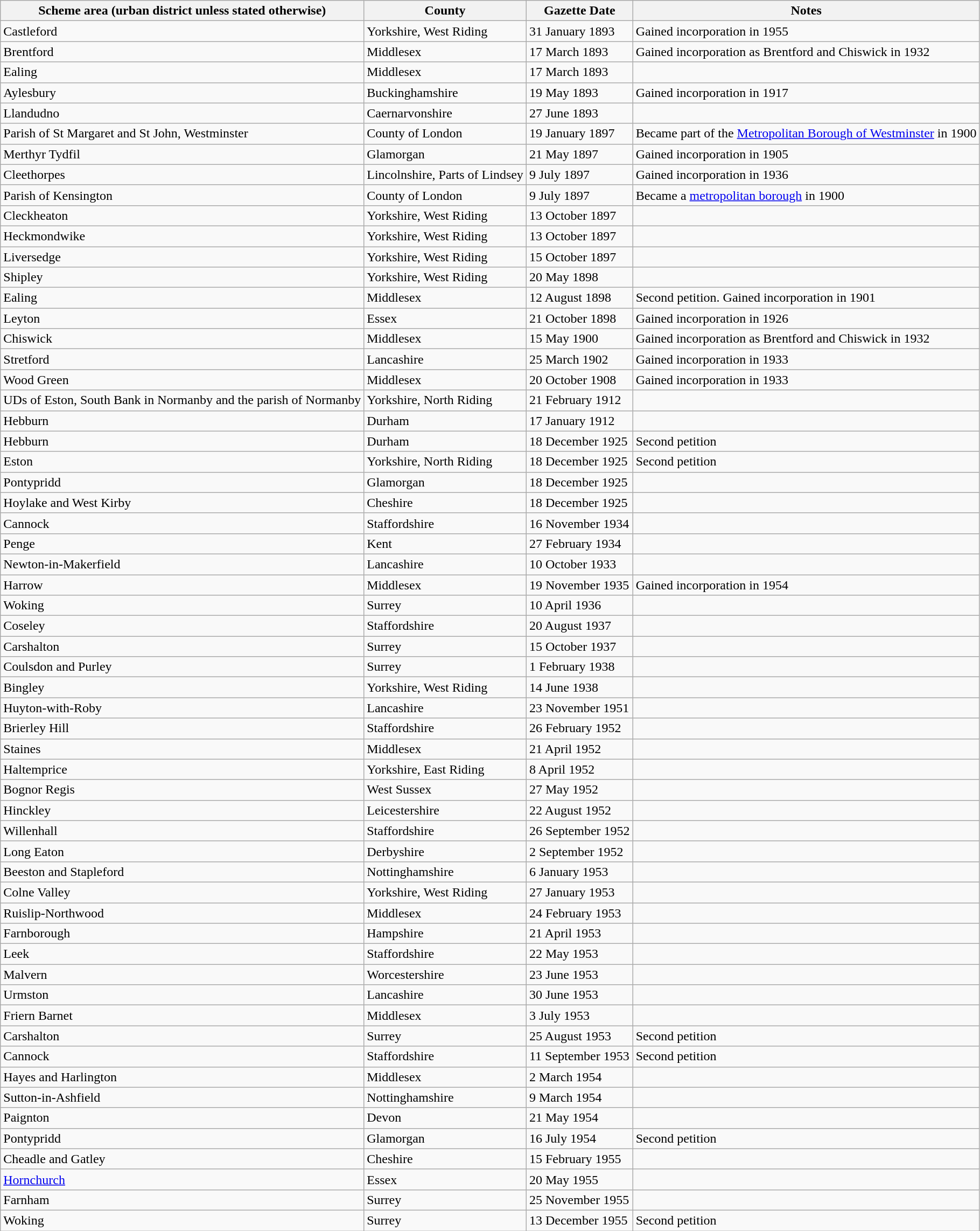<table class="wikitable">
<tr>
<th>Scheme area (urban district unless stated otherwise)</th>
<th>County</th>
<th>Gazette Date</th>
<th>Notes</th>
</tr>
<tr>
<td>Castleford</td>
<td>Yorkshire, West Riding</td>
<td>31 January 1893</td>
<td>Gained incorporation in 1955</td>
</tr>
<tr>
<td>Brentford</td>
<td>Middlesex</td>
<td>17 March 1893</td>
<td>Gained incorporation as Brentford and Chiswick in 1932</td>
</tr>
<tr>
<td>Ealing</td>
<td>Middlesex</td>
<td>17 March 1893</td>
<td></td>
</tr>
<tr>
<td>Aylesbury</td>
<td>Buckinghamshire</td>
<td>19 May 1893</td>
<td>Gained incorporation in 1917</td>
</tr>
<tr>
<td>Llandudno</td>
<td>Caernarvonshire</td>
<td>27 June 1893</td>
<td></td>
</tr>
<tr>
<td>Parish of St Margaret and St John, Westminster</td>
<td>County of London</td>
<td>19 January 1897</td>
<td>Became part of the <a href='#'>Metropolitan Borough of Westminster</a> in 1900</td>
</tr>
<tr>
<td>Merthyr Tydfil</td>
<td>Glamorgan</td>
<td>21 May 1897</td>
<td>Gained incorporation in 1905</td>
</tr>
<tr>
<td>Cleethorpes</td>
<td>Lincolnshire, Parts of Lindsey</td>
<td>9 July 1897</td>
<td>Gained incorporation in 1936</td>
</tr>
<tr>
<td>Parish of Kensington</td>
<td>County of London</td>
<td>9 July 1897</td>
<td>Became a <a href='#'>metropolitan borough</a> in 1900</td>
</tr>
<tr>
<td>Cleckheaton</td>
<td>Yorkshire, West Riding</td>
<td>13 October 1897</td>
<td></td>
</tr>
<tr>
<td>Heckmondwike</td>
<td>Yorkshire, West Riding</td>
<td>13 October 1897</td>
<td></td>
</tr>
<tr>
<td>Liversedge</td>
<td>Yorkshire, West Riding</td>
<td>15 October 1897</td>
<td></td>
</tr>
<tr>
<td>Shipley</td>
<td>Yorkshire, West Riding</td>
<td>20 May 1898</td>
<td></td>
</tr>
<tr>
<td>Ealing</td>
<td>Middlesex</td>
<td>12 August 1898</td>
<td>Second petition. Gained incorporation in 1901</td>
</tr>
<tr>
<td>Leyton</td>
<td>Essex</td>
<td>21 October 1898</td>
<td>Gained incorporation in 1926</td>
</tr>
<tr>
<td>Chiswick</td>
<td>Middlesex</td>
<td>15 May 1900</td>
<td>Gained incorporation as Brentford and Chiswick in 1932</td>
</tr>
<tr>
<td>Stretford</td>
<td>Lancashire</td>
<td>25 March 1902</td>
<td>Gained incorporation in 1933</td>
</tr>
<tr>
<td>Wood Green</td>
<td>Middlesex</td>
<td>20 October 1908</td>
<td>Gained incorporation in 1933</td>
</tr>
<tr>
<td>UDs of Eston, South Bank in Normanby and the parish of Normanby</td>
<td>Yorkshire, North Riding</td>
<td>21 February 1912</td>
<td></td>
</tr>
<tr>
<td>Hebburn</td>
<td>Durham</td>
<td>17 January 1912</td>
<td></td>
</tr>
<tr>
<td>Hebburn</td>
<td>Durham</td>
<td>18 December 1925</td>
<td>Second petition</td>
</tr>
<tr>
<td>Eston</td>
<td>Yorkshire, North Riding</td>
<td>18 December 1925</td>
<td>Second petition</td>
</tr>
<tr>
<td>Pontypridd</td>
<td>Glamorgan</td>
<td>18 December 1925</td>
<td></td>
</tr>
<tr>
<td>Hoylake and West Kirby</td>
<td>Cheshire</td>
<td>18 December 1925</td>
<td></td>
</tr>
<tr>
<td>Cannock</td>
<td>Staffordshire</td>
<td>16 November 1934</td>
<td></td>
</tr>
<tr>
<td>Penge</td>
<td>Kent</td>
<td>27 February 1934</td>
<td></td>
</tr>
<tr>
<td>Newton-in-Makerfield</td>
<td>Lancashire</td>
<td>10 October 1933</td>
<td></td>
</tr>
<tr>
<td>Harrow</td>
<td>Middlesex</td>
<td>19 November 1935</td>
<td>Gained incorporation in 1954</td>
</tr>
<tr>
<td>Woking</td>
<td>Surrey</td>
<td>10 April 1936</td>
<td></td>
</tr>
<tr>
<td>Coseley</td>
<td>Staffordshire</td>
<td>20 August 1937</td>
<td></td>
</tr>
<tr>
<td>Carshalton</td>
<td>Surrey</td>
<td>15 October 1937</td>
<td></td>
</tr>
<tr>
<td>Coulsdon and Purley</td>
<td>Surrey</td>
<td>1 February 1938</td>
<td></td>
</tr>
<tr>
<td>Bingley</td>
<td>Yorkshire, West Riding</td>
<td>14 June 1938</td>
<td></td>
</tr>
<tr>
<td>Huyton-with-Roby</td>
<td>Lancashire</td>
<td>23 November 1951</td>
<td></td>
</tr>
<tr>
<td>Brierley Hill</td>
<td>Staffordshire</td>
<td>26 February 1952</td>
<td></td>
</tr>
<tr>
<td>Staines</td>
<td>Middlesex</td>
<td>21 April 1952</td>
<td></td>
</tr>
<tr>
<td>Haltemprice</td>
<td>Yorkshire, East Riding</td>
<td>8 April 1952</td>
<td></td>
</tr>
<tr>
<td>Bognor Regis</td>
<td>West Sussex</td>
<td>27 May 1952</td>
<td></td>
</tr>
<tr>
<td>Hinckley</td>
<td>Leicestershire</td>
<td>22 August 1952</td>
<td></td>
</tr>
<tr>
<td>Willenhall</td>
<td>Staffordshire</td>
<td>26 September 1952</td>
<td></td>
</tr>
<tr>
<td>Long Eaton</td>
<td>Derbyshire</td>
<td>2 September 1952</td>
<td></td>
</tr>
<tr>
<td>Beeston and Stapleford</td>
<td>Nottinghamshire</td>
<td>6 January 1953</td>
<td></td>
</tr>
<tr>
<td>Colne Valley</td>
<td>Yorkshire, West Riding</td>
<td>27 January 1953</td>
<td></td>
</tr>
<tr>
<td>Ruislip-Northwood</td>
<td>Middlesex</td>
<td>24 February 1953</td>
<td></td>
</tr>
<tr>
<td>Farnborough</td>
<td>Hampshire</td>
<td>21 April 1953</td>
<td></td>
</tr>
<tr>
<td>Leek</td>
<td>Staffordshire</td>
<td>22 May 1953</td>
<td></td>
</tr>
<tr>
<td>Malvern</td>
<td>Worcestershire</td>
<td>23 June 1953</td>
<td></td>
</tr>
<tr>
<td>Urmston</td>
<td>Lancashire</td>
<td>30 June 1953</td>
<td></td>
</tr>
<tr>
<td>Friern Barnet</td>
<td>Middlesex</td>
<td>3 July 1953</td>
<td></td>
</tr>
<tr>
<td>Carshalton</td>
<td>Surrey</td>
<td>25 August 1953</td>
<td>Second petition</td>
</tr>
<tr>
<td>Cannock</td>
<td>Staffordshire</td>
<td>11 September 1953</td>
<td>Second petition</td>
</tr>
<tr>
<td>Hayes and Harlington</td>
<td>Middlesex</td>
<td>2 March 1954</td>
<td></td>
</tr>
<tr>
<td>Sutton-in-Ashfield</td>
<td>Nottinghamshire</td>
<td>9 March 1954</td>
<td></td>
</tr>
<tr>
<td>Paignton</td>
<td>Devon</td>
<td>21 May 1954</td>
<td></td>
</tr>
<tr>
<td>Pontypridd</td>
<td>Glamorgan</td>
<td>16 July 1954</td>
<td>Second petition</td>
</tr>
<tr>
<td>Cheadle and Gatley</td>
<td>Cheshire</td>
<td>15 February 1955</td>
<td></td>
</tr>
<tr>
<td><a href='#'>Hornchurch</a></td>
<td>Essex</td>
<td>20 May 1955</td>
<td></td>
</tr>
<tr>
<td>Farnham</td>
<td>Surrey</td>
<td>25 November 1955</td>
<td></td>
</tr>
<tr>
<td>Woking</td>
<td>Surrey</td>
<td>13 December 1955</td>
<td>Second petition</td>
</tr>
</table>
